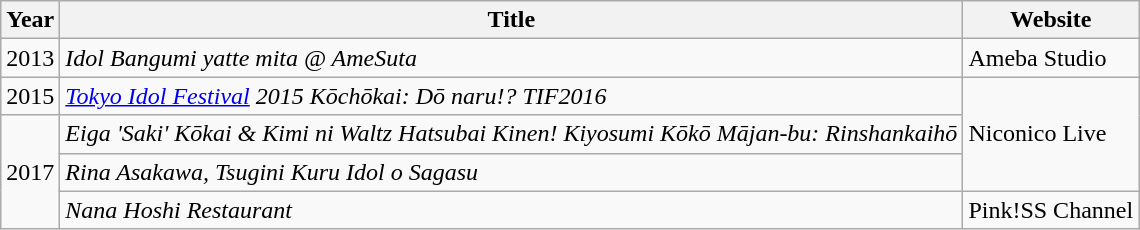<table class="wikitable">
<tr>
<th>Year</th>
<th>Title</th>
<th>Website</th>
</tr>
<tr>
<td>2013</td>
<td><em>Idol Bangumi yatte mita @ AmeSuta</em></td>
<td>Ameba Studio</td>
</tr>
<tr>
<td>2015</td>
<td><em><a href='#'>Tokyo Idol Festival</a> 2015 Kōchōkai: Dō naru!? TIF2016</em></td>
<td rowspan="3">Niconico Live</td>
</tr>
<tr>
<td rowspan="3">2017</td>
<td><em>Eiga 'Saki' Kōkai & Kimi ni Waltz Hatsubai Kinen! Kiyosumi Kōkō Mājan-bu: Rinshankaihō</em></td>
</tr>
<tr>
<td><em>Rina Asakawa, Tsugini Kuru Idol o Sagasu</em></td>
</tr>
<tr>
<td><em>Nana Hoshi Restaurant</em></td>
<td>Pink!SS Channel</td>
</tr>
</table>
